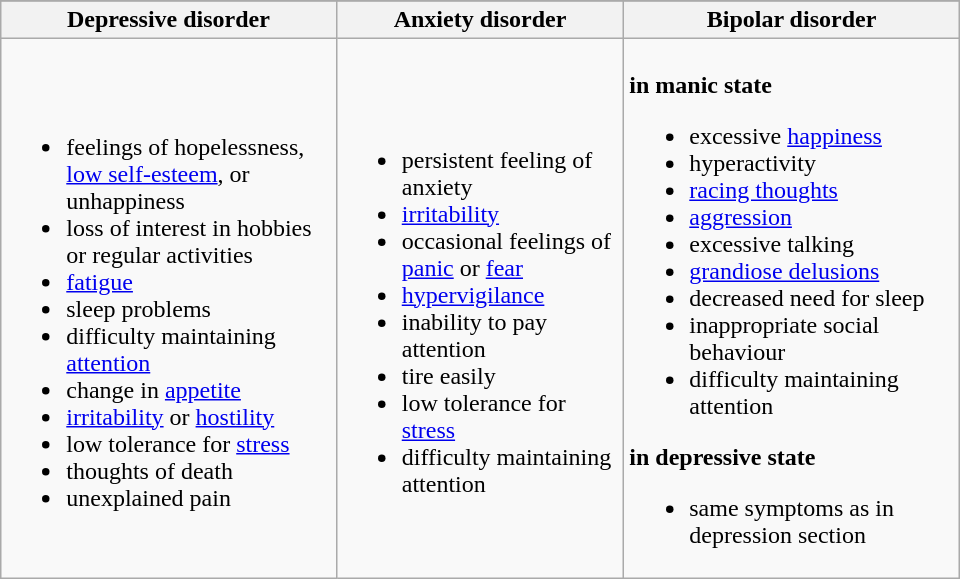<table class="wikitable floatright" style="width:40em; border:solid 1px #999;">
<tr>
</tr>
<tr>
<th width="35%">Depressive disorder</th>
<th width="30%">Anxiety disorder</th>
<th width="35%">Bipolar disorder</th>
</tr>
<tr>
<td><br><ul><li>feelings of hopelessness, <a href='#'>low self-esteem</a>, or unhappiness</li><li>loss of interest in hobbies or regular activities</li><li><a href='#'>fatigue</a></li><li>sleep problems</li><li>difficulty maintaining <a href='#'>attention</a></li><li>change in <a href='#'>appetite</a></li><li><a href='#'>irritability</a> or <a href='#'>hostility</a></li><li>low tolerance for <a href='#'>stress</a></li><li>thoughts of death</li><li>unexplained pain</li></ul></td>
<td><br><ul><li>persistent feeling of anxiety</li><li><a href='#'>irritability</a></li><li>occasional feelings of <a href='#'>panic</a> or <a href='#'>fear</a></li><li><a href='#'>hypervigilance</a></li><li>inability to pay attention</li><li>tire easily</li><li>low tolerance for <a href='#'>stress</a></li><li>difficulty maintaining attention</li></ul></td>
<td><br><strong>in manic state</strong><ul><li>excessive <a href='#'>happiness</a></li><li>hyperactivity</li><li><a href='#'>racing thoughts</a></li><li><a href='#'>aggression</a></li><li>excessive talking</li><li><a href='#'>grandiose delusions</a></li><li>decreased need for sleep</li><li>inappropriate social behaviour</li><li>difficulty maintaining attention</li></ul><strong>in depressive state</strong><ul><li>same symptoms as in depression section</li></ul></td>
</tr>
</table>
